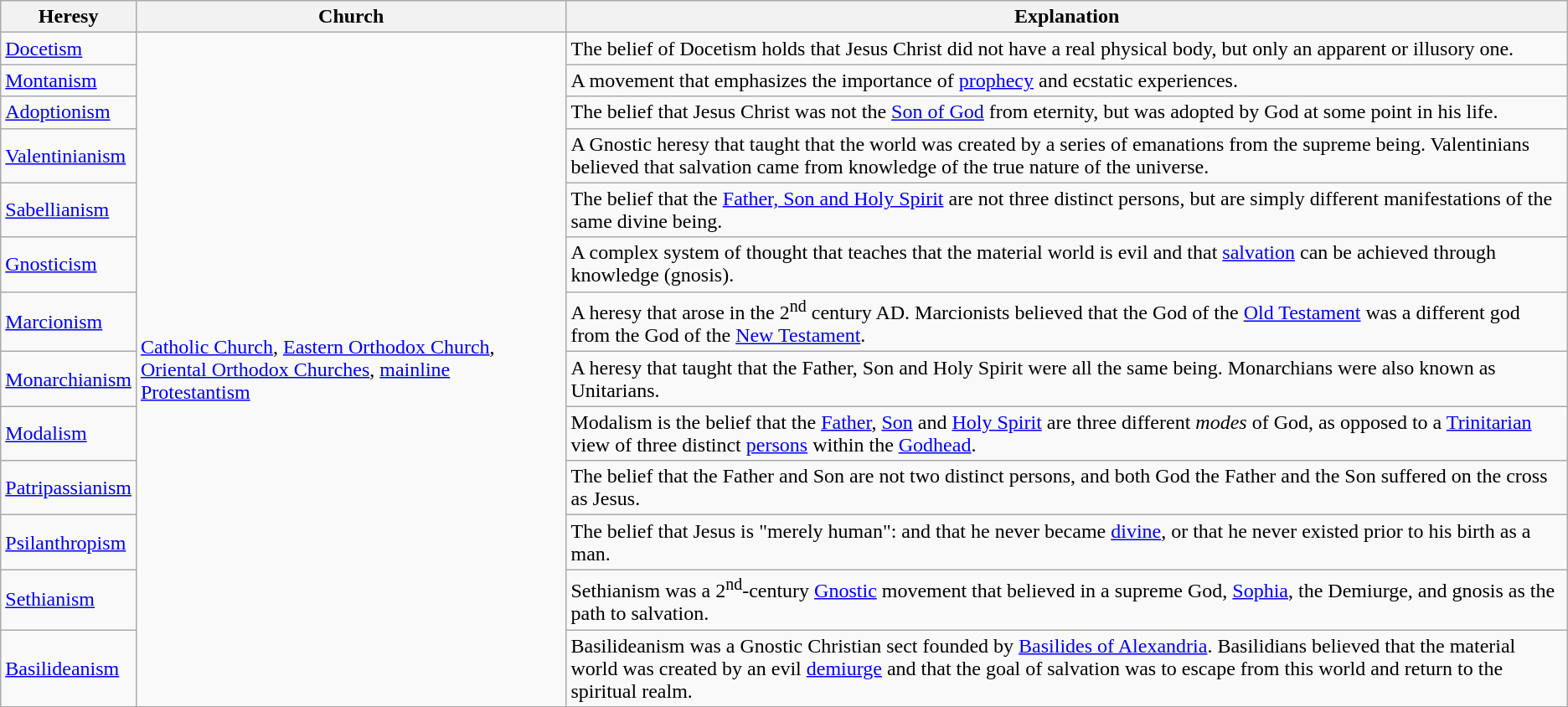<table class="wikitable">
<tr>
<th>Heresy</th>
<th>Church</th>
<th>Explanation</th>
</tr>
<tr>
<td><a href='#'>Docetism</a></td>
<td rowspan="13"><a href='#'>Catholic Church</a>, <a href='#'>Eastern Orthodox Church</a>, <a href='#'>Oriental Orthodox Churches</a>, <a href='#'>mainline Protestantism</a></td>
<td>The belief of Docetism holds that Jesus Christ did not have a real physical body, but only an apparent or illusory one.</td>
</tr>
<tr>
<td><a href='#'>Montanism</a></td>
<td>A movement that emphasizes the importance of <a href='#'>prophecy</a> and ecstatic experiences.</td>
</tr>
<tr>
<td><a href='#'>Adoptionism</a></td>
<td>The belief that Jesus Christ was not the <a href='#'>Son of God</a> from eternity, but was adopted by God at some point in his life.</td>
</tr>
<tr>
<td><a href='#'>Valentinianism</a></td>
<td>A Gnostic heresy that taught that the world was created by a series of emanations from the supreme being. Valentinians believed that salvation came from knowledge of the true nature of the universe.</td>
</tr>
<tr>
<td><a href='#'>Sabellianism</a></td>
<td>The belief that the <a href='#'>Father, Son and Holy Spirit</a> are not three distinct persons, but are simply different manifestations of the same divine being.</td>
</tr>
<tr>
<td><a href='#'>Gnosticism</a></td>
<td>A complex system of thought that teaches that the material world is evil and that <a href='#'>salvation</a> can be achieved through knowledge (gnosis).</td>
</tr>
<tr>
<td><a href='#'>Marcionism</a></td>
<td>A heresy that arose in the 2<sup>nd</sup> century AD. Marcionists believed that the God of the <a href='#'>Old Testament</a> was a different god from the God of the <a href='#'>New Testament</a>.</td>
</tr>
<tr>
<td><a href='#'>Monarchianism</a></td>
<td>A heresy that taught that the Father, Son and Holy Spirit were all the same being. Monarchians were also known as Unitarians.</td>
</tr>
<tr>
<td><a href='#'>Modalism</a></td>
<td>Modalism is the belief that the <a href='#'>Father</a>, <a href='#'>Son</a> and <a href='#'>Holy Spirit</a> are three different <em>modes</em> of God, as opposed to a <a href='#'>Trinitarian</a> view of three distinct <a href='#'>persons</a> within the <a href='#'>Godhead</a>.</td>
</tr>
<tr>
<td><a href='#'>Patripassianism</a></td>
<td>The belief that the Father and Son are not two distinct persons, and both God the Father and the Son suffered on the cross as Jesus.</td>
</tr>
<tr>
<td><a href='#'>Psilanthropism</a></td>
<td>The belief that Jesus is "merely human": and that he never became <a href='#'>divine</a>, or that he never existed prior to his birth as a man.</td>
</tr>
<tr>
<td><a href='#'>Sethianism</a></td>
<td>Sethianism was a 2<sup>nd</sup>-century <a href='#'>Gnostic</a> movement that believed in a supreme God, <a href='#'>Sophia</a>, the Demiurge, and gnosis as the path to salvation.</td>
</tr>
<tr>
<td><a href='#'>Basilideanism</a></td>
<td>Basilideanism was a Gnostic Christian sect founded by <a href='#'>Basilides of Alexandria</a>. Basilidians believed that the material world was created by an evil <a href='#'>demiurge</a> and that the goal of salvation was to escape from this world and return to the spiritual realm.</td>
</tr>
</table>
